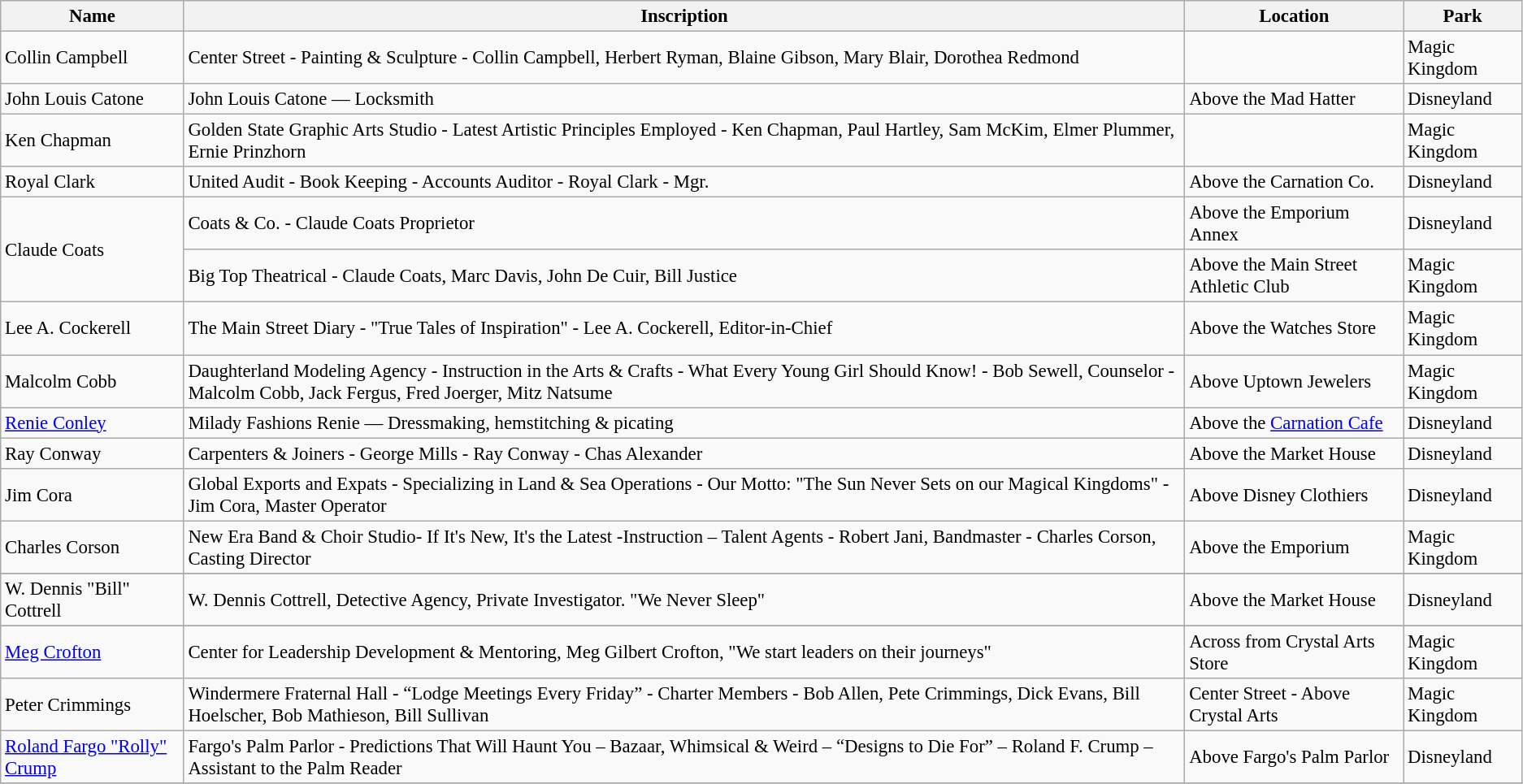<table class="wikitable" style="font-size: 95%">
<tr>
<th>Name</th>
<th>Inscription</th>
<th>Location</th>
<th>Park</th>
</tr>
<tr>
<td>Collin Campbell</td>
<td>Center Street - Painting & Sculpture - Collin Campbell, Herbert Ryman, Blaine Gibson, Mary Blair, Dorothea Redmond</td>
<td></td>
<td>Magic Kingdom</td>
</tr>
<tr>
<td>John Louis Catone</td>
<td>John Louis Catone — Locksmith</td>
<td>Above the Mad Hatter</td>
<td>Disneyland</td>
</tr>
<tr>
<td>Ken Chapman</td>
<td>Golden State Graphic Arts Studio - Latest Artistic Principles Employed - Ken Chapman, Paul Hartley, Sam McKim, Elmer Plummer, Ernie Prinzhorn</td>
<td></td>
<td>Magic Kingdom</td>
</tr>
<tr>
<td>Royal Clark</td>
<td>United Audit - Book Keeping - Accounts Auditor - Royal Clark - Mgr.</td>
<td>Above the Carnation Co.</td>
<td>Disneyland</td>
</tr>
<tr>
<td rowspan="2">Claude Coats</td>
<td>Coats & Co. - Claude Coats Proprietor</td>
<td>Above the Emporium Annex</td>
<td>Disneyland</td>
</tr>
<tr>
<td>Big Top Theatrical - Claude Coats, Marc Davis, John De Cuir, Bill Justice</td>
<td>Above the Main Street Athletic Club</td>
<td>Magic Kingdom</td>
</tr>
<tr>
<td>Lee A. Cockerell</td>
<td>The Main Street Diary - "True Tales of Inspiration" - Lee A. Cockerell, Editor-in-Chief</td>
<td>Above the Watches Store</td>
<td>Magic Kingdom</td>
</tr>
<tr>
<td>Malcolm Cobb</td>
<td>Daughterland Modeling Agency - Instruction in the Arts & Crafts - What Every Young Girl Should Know! - Bob Sewell, Counselor - Malcolm Cobb, Jack Fergus, Fred Joerger, Mitz Natsume</td>
<td>Above Uptown Jewelers</td>
<td>Magic Kingdom</td>
</tr>
<tr>
<td><a href='#'>Renie Conley</a></td>
<td>Milady Fashions Renie — Dressmaking, hemstitching & picating</td>
<td>Above the <a href='#'>Carnation Cafe</a></td>
<td>Disneyland</td>
</tr>
<tr>
<td>Ray Conway</td>
<td>Carpenters & Joiners - George Mills - Ray Conway - Chas Alexander</td>
<td>Above the Market House</td>
<td>Disneyland</td>
</tr>
<tr>
<td>Jim Cora</td>
<td>Global Exports and Expats - Specializing in Land & Sea Operations - Our Motto: "The Sun Never Sets on our Magical Kingdoms" - Jim Cora, Master Operator</td>
<td>Above Disney Clothiers</td>
<td>Disneyland</td>
</tr>
<tr>
<td>Charles Corson</td>
<td>New Era Band & Choir Studio- If It's New, It's the Latest -Instruction – Talent Agents - Robert Jani, Bandmaster - Charles Corson, Casting Director</td>
<td>Above the Emporium</td>
<td>Magic Kingdom</td>
</tr>
<tr>
</tr>
<tr>
<td>W. Dennis "Bill" Cottrell</td>
<td>W. Dennis Cottrell, Detective Agency, Private Investigator. "We Never Sleep"</td>
<td>Above the Market House</td>
<td>Disneyland</td>
</tr>
<tr>
</tr>
<tr>
<td><a href='#'>Meg Crofton</a></td>
<td>Center for Leadership Development & Mentoring, Meg Gilbert Crofton, "We start leaders on their journeys"</td>
<td>Across from Crystal Arts Store</td>
<td>Magic Kingdom</td>
</tr>
<tr>
<td>Peter Crimmings</td>
<td>Windermere Fraternal Hall - “Lodge Meetings Every Friday” - Charter Members - Bob Allen, Pete Crimmings, Dick Evans, Bill Hoelscher, Bob Mathieson, Bill Sullivan</td>
<td>Center Street - Above Crystal Arts</td>
<td>Magic Kingdom</td>
</tr>
<tr>
<td><a href='#'>Roland Fargo "Rolly" Crump</a></td>
<td>Fargo's Palm Parlor - Predictions That Will Haunt You – Bazaar, Whimsical & Weird – “Designs to Die For” – Roland F. Crump – Assistant to the Palm Reader</td>
<td>Above Fargo's Palm Parlor</td>
<td>Disneyland</td>
</tr>
<tr>
</tr>
</table>
